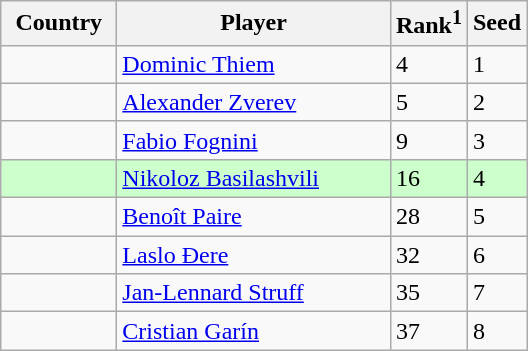<table class="wikitable" border="1">
<tr>
<th width="70">Country</th>
<th width="175">Player</th>
<th>Rank<sup>1</sup></th>
<th>Seed</th>
</tr>
<tr>
<td></td>
<td><a href='#'>Dominic Thiem</a></td>
<td>4</td>
<td>1</td>
</tr>
<tr>
<td></td>
<td><a href='#'>Alexander Zverev</a></td>
<td>5</td>
<td>2</td>
</tr>
<tr>
<td></td>
<td><a href='#'>Fabio Fognini</a></td>
<td>9</td>
<td>3</td>
</tr>
<tr bgcolor=#cfc>
<td></td>
<td><a href='#'>Nikoloz Basilashvili</a></td>
<td>16</td>
<td>4</td>
</tr>
<tr>
<td></td>
<td><a href='#'>Benoît Paire</a></td>
<td>28</td>
<td>5</td>
</tr>
<tr>
<td></td>
<td><a href='#'>Laslo Đere</a></td>
<td>32</td>
<td>6</td>
</tr>
<tr>
<td></td>
<td><a href='#'>Jan-Lennard Struff</a></td>
<td>35</td>
<td>7</td>
</tr>
<tr>
<td></td>
<td><a href='#'>Cristian Garín</a></td>
<td>37</td>
<td>8</td>
</tr>
</table>
